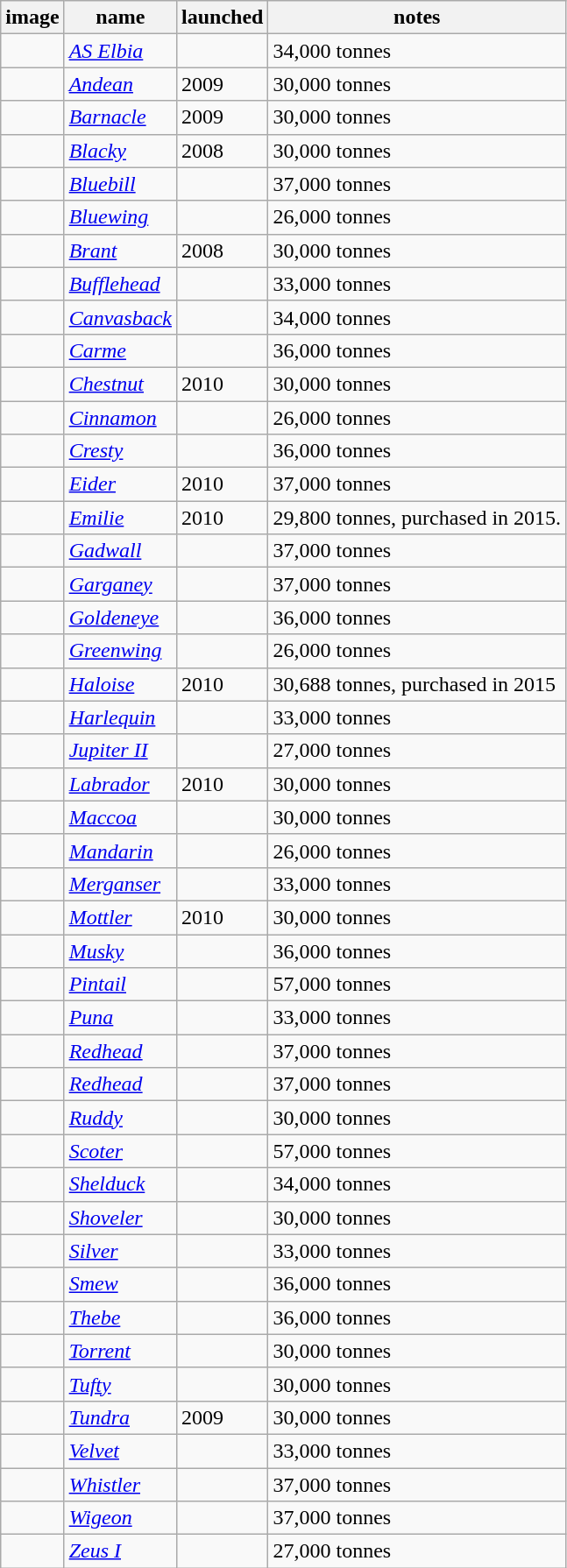<table class="wikitable" >
<tr>
<th>image</th>
<th>name</th>
<th>launched</th>
<th>notes</th>
</tr>
<tr>
<td></td>
<td><a href='#'><em>AS Elbia</em></a></td>
<td></td>
<td>34,000 tonnes</td>
</tr>
<tr>
<td></td>
<td><a href='#'><em>Andean</em></a></td>
<td>2009</td>
<td>30,000 tonnes</td>
</tr>
<tr>
<td></td>
<td><a href='#'><em>Barnacle</em></a></td>
<td>2009</td>
<td>30,000 tonnes</td>
</tr>
<tr>
<td></td>
<td><a href='#'><em>Blacky</em></a></td>
<td>2008</td>
<td>30,000 tonnes</td>
</tr>
<tr>
<td></td>
<td><a href='#'><em>Bluebill</em></a></td>
<td></td>
<td>37,000 tonnes</td>
</tr>
<tr>
<td></td>
<td><a href='#'><em>Bluewing</em></a></td>
<td></td>
<td>26,000 tonnes</td>
</tr>
<tr>
<td></td>
<td><a href='#'><em>Brant</em></a></td>
<td>2008</td>
<td>30,000 tonnes</td>
</tr>
<tr>
<td></td>
<td><a href='#'><em>Bufflehead</em></a></td>
<td></td>
<td>33,000 tonnes</td>
</tr>
<tr>
<td></td>
<td><a href='#'><em>Canvasback</em></a></td>
<td></td>
<td>34,000 tonnes</td>
</tr>
<tr>
<td></td>
<td><a href='#'><em>Carme</em></a></td>
<td></td>
<td>36,000 tonnes</td>
</tr>
<tr>
<td></td>
<td><a href='#'><em>Chestnut</em></a></td>
<td>2010</td>
<td>30,000 tonnes</td>
</tr>
<tr>
<td></td>
<td><a href='#'><em>Cinnamon</em></a></td>
<td></td>
<td>26,000 tonnes</td>
</tr>
<tr>
<td></td>
<td><a href='#'><em>Cresty</em></a></td>
<td></td>
<td>36,000 tonnes</td>
</tr>
<tr>
<td></td>
<td><a href='#'><em>Eider</em></a></td>
<td>2010</td>
<td>37,000 tonnes</td>
</tr>
<tr>
<td></td>
<td><a href='#'><em>Emilie</em></a></td>
<td>2010</td>
<td>29,800 tonnes, purchased in 2015.</td>
</tr>
<tr>
<td></td>
<td><a href='#'><em>Gadwall</em></a></td>
<td></td>
<td>37,000 tonnes</td>
</tr>
<tr>
<td></td>
<td><a href='#'><em>Garganey</em></a></td>
<td></td>
<td>37,000 tonnes</td>
</tr>
<tr>
<td></td>
<td><a href='#'><em>Goldeneye</em></a></td>
<td></td>
<td>36,000 tonnes</td>
</tr>
<tr>
<td></td>
<td><a href='#'><em>Greenwing</em></a></td>
<td></td>
<td>26,000 tonnes</td>
</tr>
<tr>
<td></td>
<td><a href='#'><em>Haloise</em></a></td>
<td>2010</td>
<td>30,688 tonnes, purchased in 2015</td>
</tr>
<tr>
<td></td>
<td><a href='#'><em>Harlequin</em></a></td>
<td></td>
<td>33,000 tonnes</td>
</tr>
<tr>
<td></td>
<td><a href='#'><em>Jupiter II</em></a></td>
<td></td>
<td>27,000 tonnes</td>
</tr>
<tr>
<td></td>
<td><a href='#'><em>Labrador</em></a></td>
<td>2010</td>
<td>30,000 tonnes</td>
</tr>
<tr>
<td></td>
<td><a href='#'><em>Maccoa</em></a></td>
<td></td>
<td>30,000 tonnes</td>
</tr>
<tr>
<td></td>
<td><a href='#'><em>Mandarin</em></a></td>
<td></td>
<td>26,000 tonnes</td>
</tr>
<tr>
<td></td>
<td><a href='#'><em>Merganser</em></a></td>
<td></td>
<td>33,000 tonnes</td>
</tr>
<tr>
<td></td>
<td><a href='#'><em>Mottler</em></a></td>
<td>2010</td>
<td>30,000 tonnes</td>
</tr>
<tr>
<td></td>
<td><a href='#'><em>Musky</em></a></td>
<td></td>
<td>36,000 tonnes</td>
</tr>
<tr>
<td></td>
<td><a href='#'><em>Pintail</em></a></td>
<td></td>
<td>57,000 tonnes</td>
</tr>
<tr>
<td></td>
<td><a href='#'><em>Puna</em></a></td>
<td></td>
<td>33,000 tonnes</td>
</tr>
<tr>
<td></td>
<td><a href='#'><em>Redhead</em></a></td>
<td></td>
<td>37,000 tonnes</td>
</tr>
<tr>
<td></td>
<td><a href='#'><em>Redhead</em></a></td>
<td></td>
<td>37,000 tonnes</td>
</tr>
<tr>
<td></td>
<td><a href='#'><em>Ruddy</em></a></td>
<td></td>
<td>30,000 tonnes</td>
</tr>
<tr>
<td></td>
<td><a href='#'><em>Scoter</em></a></td>
<td></td>
<td>57,000 tonnes</td>
</tr>
<tr>
<td></td>
<td><a href='#'><em>Shelduck</em></a></td>
<td></td>
<td>34,000 tonnes</td>
</tr>
<tr>
<td></td>
<td><a href='#'><em>Shoveler</em></a></td>
<td></td>
<td>30,000 tonnes</td>
</tr>
<tr>
<td></td>
<td><a href='#'><em>Silver</em></a></td>
<td></td>
<td>33,000 tonnes</td>
</tr>
<tr>
<td></td>
<td><a href='#'><em>Smew</em></a></td>
<td></td>
<td>36,000 tonnes</td>
</tr>
<tr>
<td></td>
<td><a href='#'><em>Thebe</em></a></td>
<td></td>
<td>36,000 tonnes</td>
</tr>
<tr>
<td></td>
<td><a href='#'><em>Torrent</em></a></td>
<td></td>
<td>30,000 tonnes</td>
</tr>
<tr>
<td></td>
<td><a href='#'><em>Tufty</em></a></td>
<td></td>
<td>30,000 tonnes</td>
</tr>
<tr>
<td></td>
<td><a href='#'><em>Tundra</em></a></td>
<td>2009</td>
<td>30,000 tonnes</td>
</tr>
<tr>
<td></td>
<td><a href='#'><em>Velvet</em></a></td>
<td></td>
<td>33,000 tonnes</td>
</tr>
<tr>
<td></td>
<td><a href='#'><em>Whistler</em></a></td>
<td></td>
<td>37,000 tonnes</td>
</tr>
<tr>
<td></td>
<td><a href='#'><em>Wigeon</em></a></td>
<td></td>
<td>37,000 tonnes</td>
</tr>
<tr>
<td></td>
<td><a href='#'><em>Zeus I</em></a></td>
<td></td>
<td>27,000 tonnes</td>
</tr>
</table>
